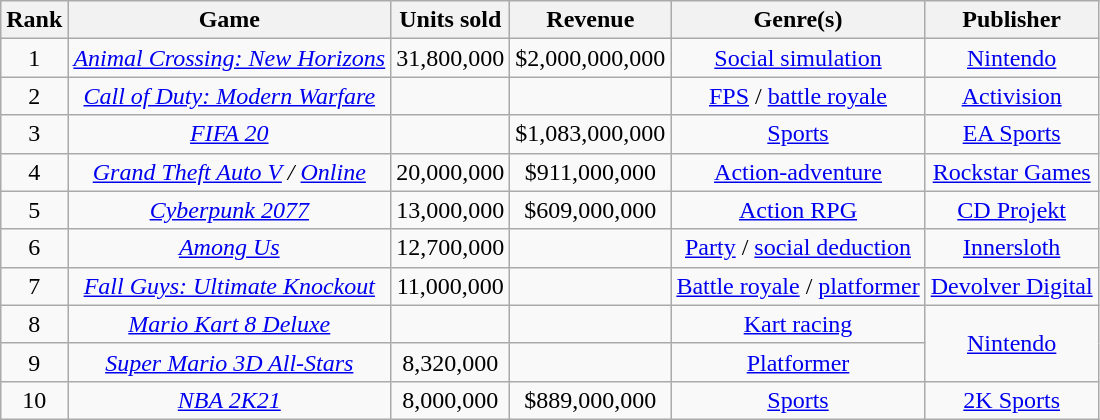<table class="wikitable sortable" style="text-align:center">
<tr>
<th>Rank</th>
<th>Game</th>
<th>Units sold</th>
<th data-sort-type="currency">Revenue</th>
<th>Genre(s)</th>
<th>Publisher</th>
</tr>
<tr>
<td>1</td>
<td><em><a href='#'>Animal Crossing: New Horizons</a></em></td>
<td>31,800,000</td>
<td>$2,000,000,000</td>
<td><a href='#'>Social simulation</a></td>
<td><a href='#'>Nintendo</a></td>
</tr>
<tr>
<td>2</td>
<td><em><a href='#'>Call of Duty: Modern Warfare</a></em></td>
<td></td>
<td></td>
<td><a href='#'>FPS</a> / <a href='#'>battle royale</a></td>
<td><a href='#'>Activision</a> </td>
</tr>
<tr>
<td>3</td>
<td><em><a href='#'>FIFA 20</a></em></td>
<td></td>
<td>$1,083,000,000</td>
<td><a href='#'>Sports</a></td>
<td><a href='#'>EA Sports</a> </td>
</tr>
<tr>
<td>4</td>
<td><em><a href='#'>Grand Theft Auto V</a> / <a href='#'>Online</a></em></td>
<td>20,000,000</td>
<td>$911,000,000</td>
<td><a href='#'>Action-adventure</a></td>
<td><a href='#'>Rockstar Games</a> </td>
</tr>
<tr>
<td>5</td>
<td><em><a href='#'>Cyberpunk 2077</a></em></td>
<td>13,000,000</td>
<td>$609,000,000</td>
<td><a href='#'>Action RPG</a></td>
<td><a href='#'>CD Projekt</a></td>
</tr>
<tr>
<td>6</td>
<td><em><a href='#'>Among Us</a></em></td>
<td>12,700,000</td>
<td></td>
<td><a href='#'>Party</a> / <a href='#'>social deduction</a></td>
<td><a href='#'>Innersloth</a></td>
</tr>
<tr>
<td>7</td>
<td><em><a href='#'>Fall Guys: Ultimate Knockout</a></em></td>
<td>11,000,000</td>
<td></td>
<td><a href='#'>Battle royale</a> / <a href='#'>platformer</a></td>
<td><a href='#'>Devolver Digital</a></td>
</tr>
<tr>
<td>8</td>
<td><em><a href='#'>Mario Kart 8 Deluxe</a></em></td>
<td></td>
<td></td>
<td><a href='#'>Kart racing</a></td>
<td rowspan="2"><a href='#'>Nintendo</a></td>
</tr>
<tr>
<td>9</td>
<td><em><a href='#'>Super Mario 3D All-Stars</a></em></td>
<td>8,320,000</td>
<td></td>
<td><a href='#'>Platformer</a></td>
</tr>
<tr>
<td>10</td>
<td><em><a href='#'>NBA 2K21</a></em></td>
<td>8,000,000</td>
<td>$889,000,000</td>
<td><a href='#'>Sports</a></td>
<td><a href='#'>2K Sports</a> </td>
</tr>
</table>
